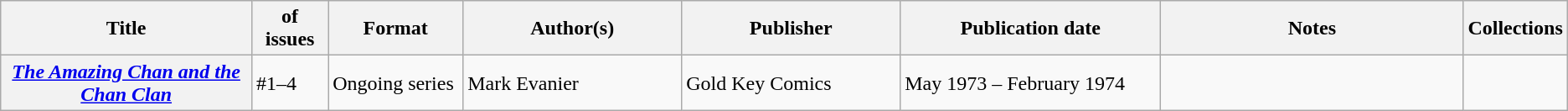<table class="wikitable">
<tr>
<th>Title</th>
<th style="width:40pt"> of issues</th>
<th style="width:75pt">Format</th>
<th style="width:125pt">Author(s)</th>
<th style="width:125pt">Publisher</th>
<th style="width:150pt">Publication date</th>
<th style="width:175pt">Notes</th>
<th>Collections</th>
</tr>
<tr>
<th><em><a href='#'>The Amazing Chan and the Chan Clan</a></em></th>
<td>#1–4</td>
<td>Ongoing series</td>
<td>Mark Evanier</td>
<td>Gold Key Comics</td>
<td>May 1973 – February 1974</td>
<td></td>
<td></td>
</tr>
</table>
